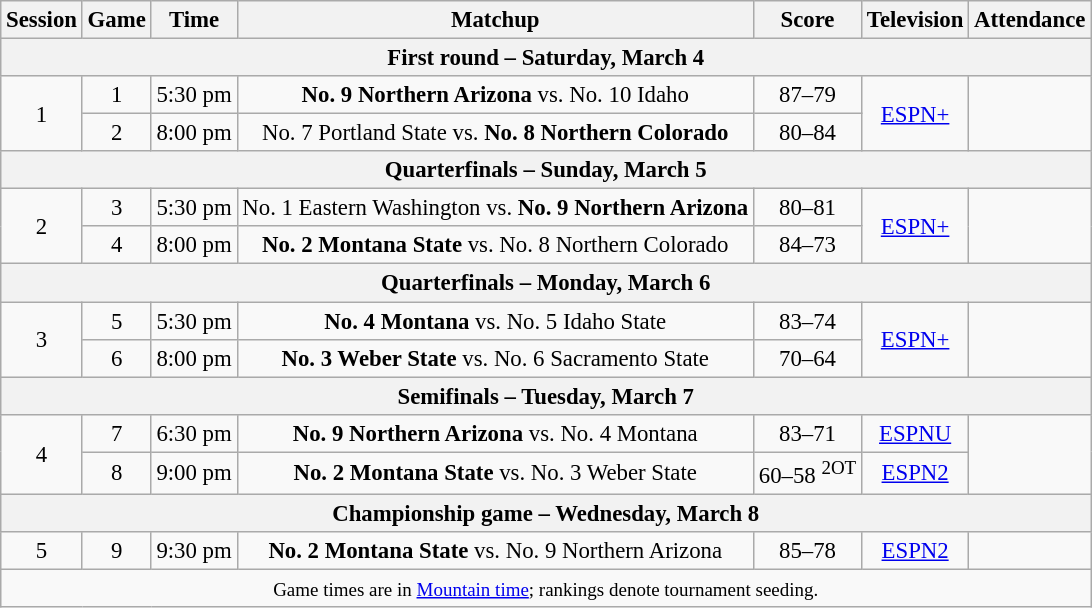<table class="wikitable" style="font-size: 95%; text-align:center">
<tr>
<th>Session</th>
<th>Game</th>
<th>Time</th>
<th>Matchup</th>
<th>Score</th>
<th>Television</th>
<th>Attendance</th>
</tr>
<tr>
<th colspan="7">First round – Saturday, March 4</th>
</tr>
<tr>
<td rowspan="2">1</td>
<td>1</td>
<td>5:30 pm</td>
<td><strong>No. 9 Northern Arizona</strong> vs. No. 10 Idaho</td>
<td>87–79</td>
<td rowspan="2"><a href='#'>ESPN+</a></td>
<td rowspan="2"></td>
</tr>
<tr>
<td>2</td>
<td>8:00 pm</td>
<td>No. 7 Portland State vs. <strong>No. 8 Northern Colorado</strong></td>
<td>80–84</td>
</tr>
<tr>
<th colspan="7">Quarterfinals – Sunday, March 5</th>
</tr>
<tr>
<td rowspan="2">2</td>
<td>3</td>
<td>5:30 pm</td>
<td>No. 1 Eastern Washington vs. <strong>No. 9 Northern Arizona</strong></td>
<td>80–81</td>
<td rowspan="2"><a href='#'>ESPN+</a></td>
<td rowspan="2"></td>
</tr>
<tr>
<td>4</td>
<td>8:00 pm</td>
<td><strong>No. 2 Montana State</strong> vs. No. 8 Northern Colorado</td>
<td>84–73</td>
</tr>
<tr>
<th colspan="7">Quarterfinals – Monday, March 6</th>
</tr>
<tr>
<td rowspan="2">3</td>
<td>5</td>
<td>5:30 pm</td>
<td><strong>No. 4 Montana</strong> vs. No. 5 Idaho State</td>
<td>83–74</td>
<td rowspan="2"><a href='#'>ESPN+</a></td>
<td rowspan="2"></td>
</tr>
<tr>
<td>6</td>
<td>8:00 pm</td>
<td><strong>No. 3 Weber State</strong> vs. No. 6 Sacramento State</td>
<td>70–64</td>
</tr>
<tr>
<th colspan="7">Semifinals – Tuesday, March 7</th>
</tr>
<tr>
<td rowspan="2">4</td>
<td>7</td>
<td>6:30 pm</td>
<td><strong>No. 9 Northern Arizona</strong> vs. No. 4 Montana</td>
<td>83–71</td>
<td rowspan="1"><a href='#'>ESPNU</a></td>
<td rowspan="2"></td>
</tr>
<tr>
<td>8</td>
<td>9:00 pm</td>
<td><strong>No. 2 Montana State</strong> vs. No. 3 Weber State</td>
<td>60–58 <sup>2OT</sup></td>
<td><a href='#'>ESPN2</a></td>
</tr>
<tr>
<th colspan="7">Championship game – Wednesday, March 8</th>
</tr>
<tr>
<td>5</td>
<td>9</td>
<td>9:30 pm</td>
<td><strong>No. 2 Montana State</strong> vs. No. 9 Northern Arizona</td>
<td>85–78</td>
<td><a href='#'>ESPN2</a></td>
<td></td>
</tr>
<tr>
<td colspan=7><small>Game times are in <a href='#'>Mountain time</a>; rankings denote tournament seeding.</small></td>
</tr>
</table>
